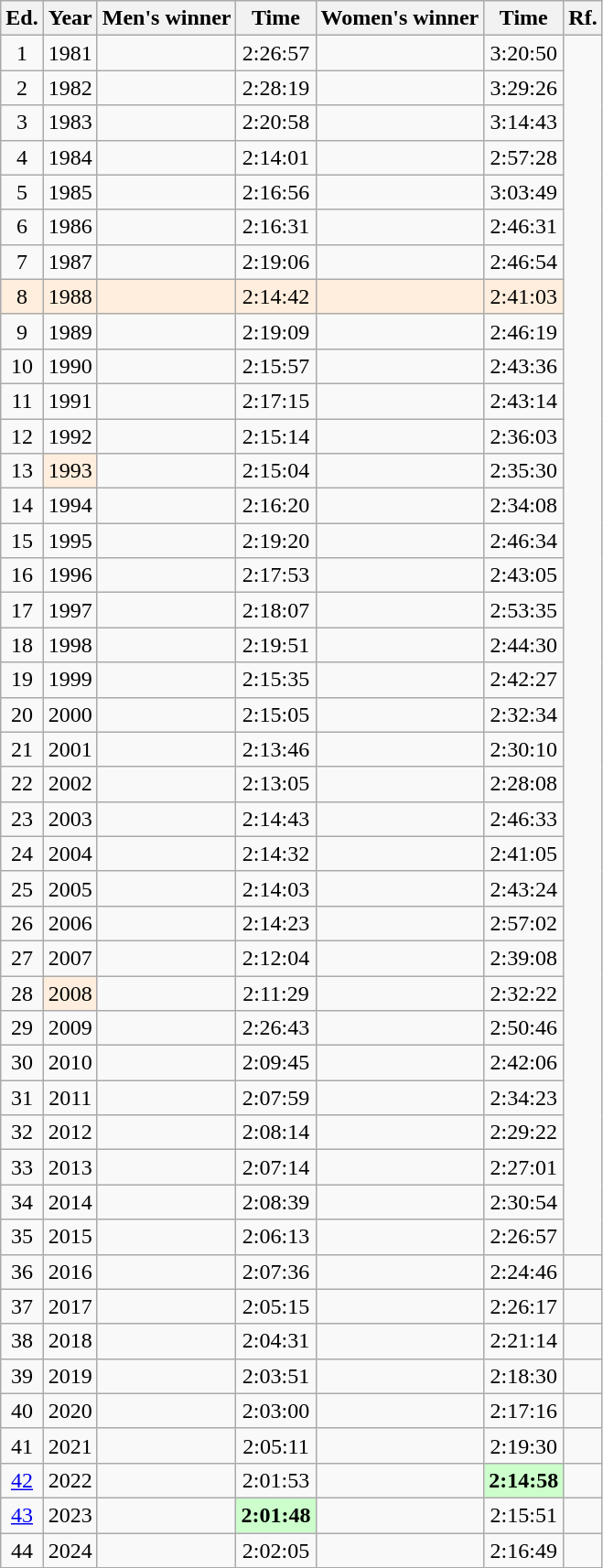<table class="wikitable sortable" style="text-align:center">
<tr>
<th class="unsortable">Ed.</th>
<th>Year</th>
<th>Men's winner</th>
<th>Time</th>
<th>Women's winner</th>
<th>Time</th>
<th class="unsortable">Rf.</th>
</tr>
<tr>
<td>1</td>
<td>1981</td>
<td align="left"></td>
<td>2:26:57</td>
<td align="left"></td>
<td>3:20:50</td>
</tr>
<tr>
<td>2</td>
<td>1982</td>
<td align="left"></td>
<td>2:28:19</td>
<td align="left"></td>
<td>3:29:26</td>
</tr>
<tr>
<td>3</td>
<td>1983</td>
<td align="left"></td>
<td>2:20:58</td>
<td align="left"></td>
<td>3:14:43</td>
</tr>
<tr>
<td>4</td>
<td>1984</td>
<td align="left"></td>
<td>2:14:01</td>
<td align="left"></td>
<td>2:57:28</td>
</tr>
<tr>
<td>5</td>
<td>1985</td>
<td align="left"></td>
<td>2:16:56</td>
<td align="left"></td>
<td>3:03:49</td>
</tr>
<tr>
<td>6</td>
<td>1986</td>
<td align="left"></td>
<td>2:16:31</td>
<td align="left"></td>
<td>2:46:31</td>
</tr>
<tr>
<td>7</td>
<td>1987</td>
<td align="left"></td>
<td>2:19:06</td>
<td align="left"></td>
<td>2:46:54</td>
</tr>
<tr style="background-color: #FFEEDD">
<td>8</td>
<td>1988</td>
<td align="left"></td>
<td>2:14:42</td>
<td align="left"></td>
<td>2:41:03</td>
</tr>
<tr>
<td>9</td>
<td>1989</td>
<td align="left"></td>
<td>2:19:09</td>
<td align="left"></td>
<td>2:46:19</td>
</tr>
<tr>
<td>10</td>
<td>1990</td>
<td align="left"></td>
<td>2:15:57</td>
<td align="left"></td>
<td>2:43:36</td>
</tr>
<tr>
<td>11</td>
<td>1991</td>
<td align="left"></td>
<td>2:17:15</td>
<td align="left"></td>
<td>2:43:14</td>
</tr>
<tr>
<td>12</td>
<td>1992</td>
<td align="left"></td>
<td>2:15:14</td>
<td align="left"></td>
<td>2:36:03</td>
</tr>
<tr>
<td>13</td>
<td style="background-color: #FFEEDD">1993</td>
<td align="left"></td>
<td>2:15:04</td>
<td align="left"></td>
<td>2:35:30</td>
</tr>
<tr>
<td>14</td>
<td>1994</td>
<td align="left"></td>
<td>2:16:20</td>
<td align="left"></td>
<td>2:34:08</td>
</tr>
<tr>
<td>15</td>
<td>1995</td>
<td align="left"></td>
<td>2:19:20</td>
<td align="left"></td>
<td>2:46:34</td>
</tr>
<tr>
<td>16</td>
<td>1996</td>
<td align="left"></td>
<td>2:17:53</td>
<td align="left"></td>
<td>2:43:05</td>
</tr>
<tr>
<td>17</td>
<td>1997</td>
<td align="left"></td>
<td>2:18:07</td>
<td align="left"></td>
<td>2:53:35</td>
</tr>
<tr>
<td>18</td>
<td>1998</td>
<td align="left"></td>
<td>2:19:51</td>
<td align="left"></td>
<td>2:44:30</td>
</tr>
<tr>
<td>19</td>
<td>1999</td>
<td align="left"></td>
<td>2:15:35</td>
<td align="left"></td>
<td>2:42:27</td>
</tr>
<tr>
<td>20</td>
<td>2000</td>
<td align="left"></td>
<td>2:15:05</td>
<td align="left"></td>
<td>2:32:34</td>
</tr>
<tr>
<td>21</td>
<td>2001</td>
<td align="left"></td>
<td>2:13:46</td>
<td align="left"></td>
<td>2:30:10</td>
</tr>
<tr>
<td>22</td>
<td>2002</td>
<td align="left"></td>
<td>2:13:05</td>
<td align="left"></td>
<td>2:28:08</td>
</tr>
<tr>
<td>23</td>
<td>2003</td>
<td align="left"></td>
<td>2:14:43</td>
<td align="left"></td>
<td>2:46:33</td>
</tr>
<tr>
<td>24</td>
<td>2004</td>
<td align="left"></td>
<td>2:14:32</td>
<td align="left"></td>
<td>2:41:05</td>
</tr>
<tr>
<td>25</td>
<td>2005</td>
<td align="left"></td>
<td>2:14:03</td>
<td align="left"></td>
<td>2:43:24</td>
</tr>
<tr>
<td>26</td>
<td>2006</td>
<td align="left"></td>
<td>2:14:23</td>
<td align="left"></td>
<td>2:57:02</td>
</tr>
<tr>
<td>27</td>
<td>2007</td>
<td align="left"></td>
<td>2:12:04</td>
<td align="left"></td>
<td>2:39:08</td>
</tr>
<tr>
<td>28</td>
<td style="background-color: #FFEEDD">2008</td>
<td align="left"></td>
<td>2:11:29</td>
<td align="left"></td>
<td>2:32:22</td>
</tr>
<tr>
<td>29</td>
<td>2009</td>
<td align="left"></td>
<td>2:26:43</td>
<td align="left"></td>
<td>2:50:46</td>
</tr>
<tr>
<td>30</td>
<td>2010</td>
<td align="left"></td>
<td>2:09:45</td>
<td align="left"></td>
<td>2:42:06</td>
</tr>
<tr>
<td>31</td>
<td>2011</td>
<td align="left"></td>
<td>2:07:59</td>
<td align="left"></td>
<td>2:34:23</td>
</tr>
<tr>
<td>32</td>
<td>2012</td>
<td align="left"></td>
<td>2:08:14</td>
<td align="left"></td>
<td>2:29:22</td>
</tr>
<tr>
<td>33</td>
<td>2013</td>
<td align="left"></td>
<td>2:07:14</td>
<td align="left"></td>
<td>2:27:01</td>
</tr>
<tr>
<td>34</td>
<td>2014</td>
<td align="left"></td>
<td>2:08:39</td>
<td align="left"></td>
<td>2:30:54</td>
</tr>
<tr>
<td>35</td>
<td>2015</td>
<td align="left"></td>
<td>2:06:13</td>
<td align="left"></td>
<td>2:26:57</td>
</tr>
<tr>
<td>36</td>
<td>2016</td>
<td align="left"></td>
<td>2:07:36</td>
<td align="left"></td>
<td>2:24:46</td>
<td></td>
</tr>
<tr>
<td>37</td>
<td>2017</td>
<td align="left"></td>
<td>2:05:15</td>
<td align="left"></td>
<td>2:26:17</td>
<td></td>
</tr>
<tr>
<td>38</td>
<td>2018</td>
<td align="left"></td>
<td>2:04:31</td>
<td align="left"></td>
<td>2:21:14</td>
</tr>
<tr>
<td>39</td>
<td>2019</td>
<td align="left"></td>
<td>2:03:51</td>
<td align="left"></td>
<td>2:18:30</td>
<td></td>
</tr>
<tr>
<td>40</td>
<td>2020</td>
<td align="left"></td>
<td>2:03:00</td>
<td align="left"></td>
<td>2:17:16</td>
<td></td>
</tr>
<tr>
<td>41</td>
<td>2021</td>
<td align="left"></td>
<td>2:05:11</td>
<td align="left"></td>
<td>2:19:30</td>
<td></td>
</tr>
<tr>
<td><a href='#'>42</a></td>
<td>2022</td>
<td align="left"></td>
<td>2:01:53</td>
<td align="left"></td>
<td bgcolor="#CCFFCC"><strong>2:14:58</strong></td>
<td></td>
</tr>
<tr>
<td><a href='#'>43</a></td>
<td>2023</td>
<td align="left"></td>
<td bgcolor="#CCFFCC"><strong>2:01:48</strong></td>
<td align="left"></td>
<td>2:15:51</td>
<td></td>
</tr>
<tr>
<td>44</td>
<td>2024</td>
<td align="left"></td>
<td>2:02:05</td>
<td align="left"></td>
<td>2:16:49</td>
<td></td>
</tr>
</table>
